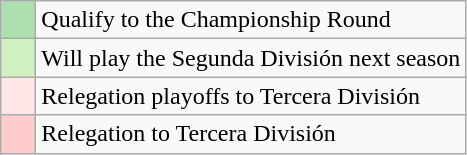<table class="wikitable">
<tr>
<td style="background:#ACE1AF;">    </td>
<td>Qualify to the Championship Round</td>
</tr>
<tr>
<td style="background:#D0F0C0;">    </td>
<td>Will play the Segunda División next season</td>
</tr>
<tr>
<td style="background:#FFE6E6;">    </td>
<td>Relegation playoffs to Tercera División</td>
</tr>
<tr>
<td style="background:#FFCCCC;">    </td>
<td>Relegation to Tercera División</td>
</tr>
</table>
